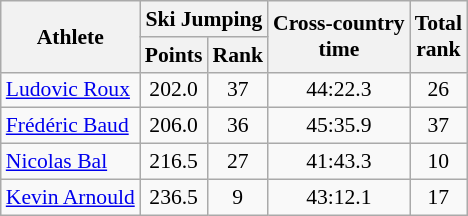<table class="wikitable" style="font-size:90%">
<tr>
<th rowspan="2">Athlete</th>
<th colspan="2">Ski Jumping</th>
<th rowspan="2">Cross-country <br> time</th>
<th rowspan="2">Total <br> rank</th>
</tr>
<tr>
<th>Points</th>
<th>Rank</th>
</tr>
<tr>
<td><a href='#'>Ludovic Roux</a></td>
<td align="center">202.0</td>
<td align="center">37</td>
<td align="center">44:22.3</td>
<td align="center">26</td>
</tr>
<tr>
<td><a href='#'>Frédéric Baud</a></td>
<td align="center">206.0</td>
<td align="center">36</td>
<td align="center">45:35.9</td>
<td align="center">37</td>
</tr>
<tr>
<td><a href='#'>Nicolas Bal</a></td>
<td align="center">216.5</td>
<td align="center">27</td>
<td align="center">41:43.3</td>
<td align="center">10</td>
</tr>
<tr>
<td><a href='#'>Kevin Arnould</a></td>
<td align="center">236.5</td>
<td align="center">9</td>
<td align="center">43:12.1</td>
<td align="center">17</td>
</tr>
</table>
